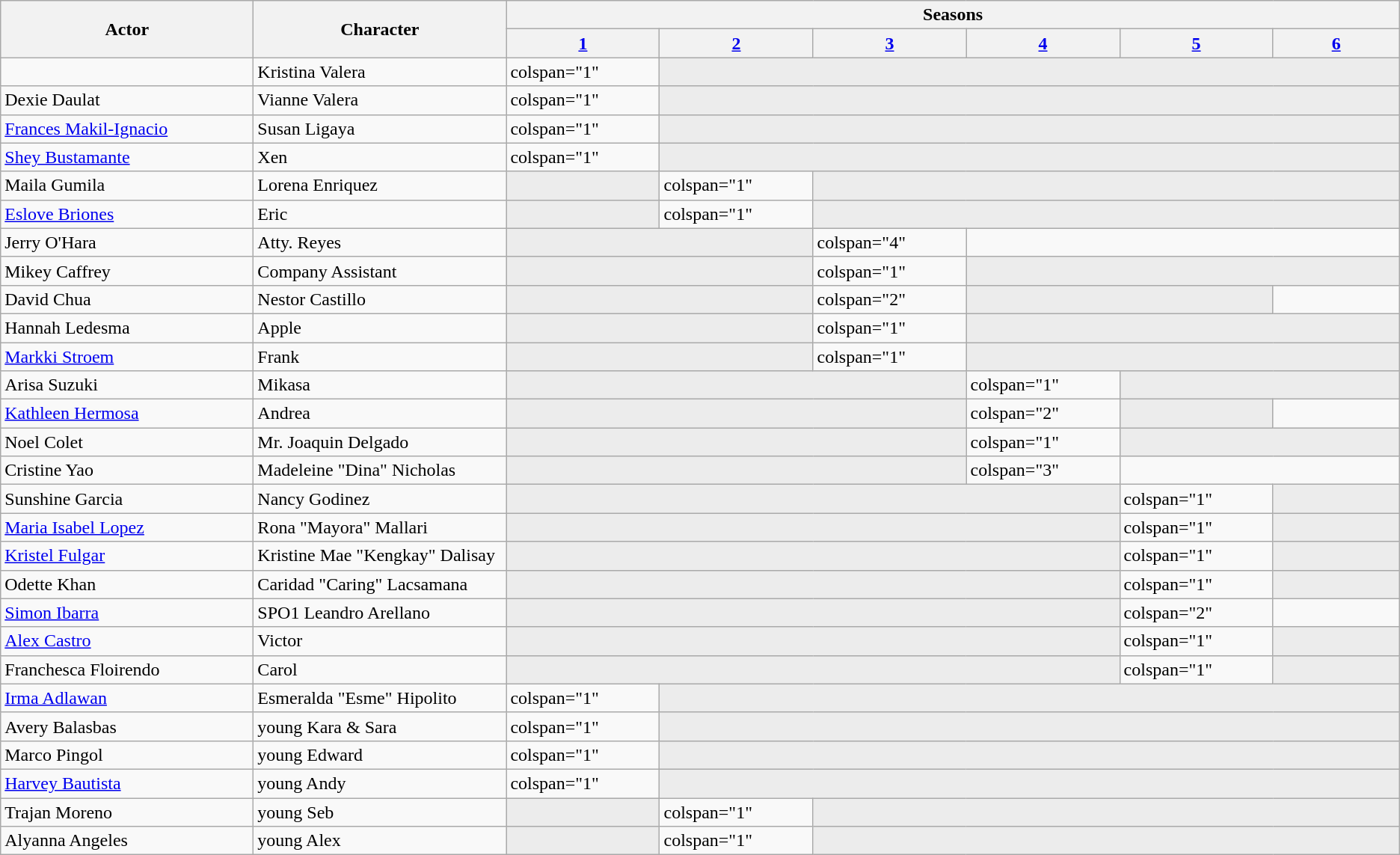<table class="wikitable">
<tr>
<th style="width:10%;" rowspan="2">Actor</th>
<th style="width:10%;" rowspan="2">Character</th>
<th colspan="12">Seasons</th>
</tr>
<tr>
<th style="width:5%;"><a href='#'>1</a></th>
<th style="width:5%;"><a href='#'>2</a></th>
<th style="width:5%;"><a href='#'>3</a></th>
<th style="width:5%;"><a href='#'>4</a></th>
<th style="width:5%;"><a href='#'>5</a></th>
<th style="width:5%;"><a href='#'>6</a></th>
</tr>
<tr>
<td></td>
<td>Kristina Valera</td>
<td>colspan="1" </td>
<td colspan="5" style="background: #ececec; color: grey; vertical-align: middle; text-align: center; " class="table-na"></td>
</tr>
<tr>
<td>Dexie Daulat</td>
<td>Vianne Valera</td>
<td>colspan="1" </td>
<td colspan="5" style="background: #ececec; color: grey; vertical-align: middle; text-align: center; " class="table-na"></td>
</tr>
<tr>
<td><a href='#'>Frances Makil-Ignacio</a></td>
<td>Susan Ligaya</td>
<td>colspan="1" </td>
<td colspan="5" style="background: #ececec; color: grey; vertical-align: middle; text-align: center; " class="table-na"></td>
</tr>
<tr>
<td><a href='#'>Shey Bustamante</a></td>
<td>Xen</td>
<td>colspan="1" </td>
<td colspan="5" style="background: #ececec; color: grey; vertical-align: middle; text-align: center; " class="table-na"></td>
</tr>
<tr>
<td>Maila Gumila</td>
<td>Lorena Enriquez</td>
<td colspan="1" style="background: #ececec; color: grey; vertical-align: middle; text-align: center; " class="table-na"></td>
<td>colspan="1" </td>
<td colspan="4" style="background: #ececec; color: grey; vertical-align: middle; text-align: center; " class="table-na"></td>
</tr>
<tr>
<td><a href='#'>Eslove Briones</a></td>
<td>Eric</td>
<td colspan="1" style="background: #ececec; color: grey; vertical-align: middle; text-align: center; " class="table-na"></td>
<td>colspan="1" </td>
<td colspan="4" style="background: #ececec; color: grey; vertical-align: middle; text-align: center; " class="table-na"></td>
</tr>
<tr>
<td>Jerry O'Hara</td>
<td>Atty. Reyes</td>
<td colspan="2" style="background: #ececec; color: grey; vertical-align: middle; text-align: center; " class="table-na"></td>
<td>colspan="4" </td>
</tr>
<tr>
<td>Mikey Caffrey</td>
<td>Company Assistant</td>
<td colspan="2" style="background: #ececec; color: grey; vertical-align: middle; text-align: center; " class="table-na"></td>
<td>colspan="1" </td>
<td colspan="3" style="background: #ececec; color: grey; vertical-align: middle; text-align: center; " class="table-na"></td>
</tr>
<tr>
<td>David Chua</td>
<td>Nestor Castillo</td>
<td colspan="2" style="background: #ececec; color: grey; vertical-align: middle; text-align: center; " class="table-na"></td>
<td>colspan="2" </td>
<td colspan="2" style="background: #ececec; color: grey; vertical-align: middle; text-align: center; " class="table-na"></td>
</tr>
<tr>
<td>Hannah Ledesma</td>
<td>Apple</td>
<td colspan="2" style="background: #ececec; color: grey; vertical-align: middle; text-align: center; " class="table-na"></td>
<td>colspan="1" </td>
<td colspan="3" style="background: #ececec; color: grey; vertical-align: middle; text-align: center; " class="table-na"></td>
</tr>
<tr>
<td><a href='#'>Markki Stroem</a></td>
<td>Frank</td>
<td colspan="2" style="background: #ececec; color: grey; vertical-align: middle; text-align: center; " class="table-na"></td>
<td>colspan="1" </td>
<td colspan="3" style="background: #ececec; color: grey; vertical-align: middle; text-align: center; " class="table-na"></td>
</tr>
<tr>
<td>Arisa Suzuki</td>
<td>Mikasa</td>
<td colspan="3" style="background: #ececec; color: grey; vertical-align: middle; text-align: center; " class="table-na"></td>
<td>colspan="1" </td>
<td colspan="2" style="background: #ececec; color: grey; vertical-align: middle; text-align: center; " class="table-na"></td>
</tr>
<tr>
<td><a href='#'>Kathleen Hermosa</a></td>
<td>Andrea</td>
<td colspan="3" style="background: #ececec; color: grey; vertical-align: middle; text-align: center; " class="table-na"></td>
<td>colspan="2" </td>
<td colspan="1" style="background: #ececec; color: grey; vertical-align: middle; text-align: center; " class="table-na"></td>
</tr>
<tr>
<td>Noel Colet</td>
<td>Mr. Joaquin Delgado</td>
<td colspan="3" style="background: #ececec; color: grey; vertical-align: middle; text-align: center; " class="table-na"></td>
<td>colspan="1" </td>
<td colspan="2" style="background: #ececec; color: grey; vertical-align: middle; text-align: center; " class="table-na"></td>
</tr>
<tr>
<td>Cristine Yao</td>
<td>Madeleine "Dina" Nicholas</td>
<td colspan="3" style="background: #ececec; color: grey; vertical-align: middle; text-align: center; " class="table-na"></td>
<td>colspan="3" </td>
</tr>
<tr>
<td>Sunshine Garcia</td>
<td>Nancy Godinez</td>
<td colspan="4" style="background: #ececec; color: grey; vertical-align: middle; text-align: center; " class="table-na"></td>
<td>colspan="1" </td>
<td colspan="1" style="background: #ececec; color: grey; vertical-align: middle; text-align: center; " class="table-na"></td>
</tr>
<tr>
<td><a href='#'>Maria Isabel Lopez</a></td>
<td>Rona "Mayora" Mallari</td>
<td colspan="4" style="background: #ececec; color: grey; vertical-align: middle; text-align: center; " class="table-na"></td>
<td>colspan="1" </td>
<td colspan="1" style="background: #ececec; color: grey; vertical-align: middle; text-align: center; " class="table-na"></td>
</tr>
<tr>
<td><a href='#'>Kristel Fulgar</a></td>
<td>Kristine Mae "Kengkay" Dalisay</td>
<td colspan="4" style="background: #ececec; color: grey; vertical-align: middle; text-align: center; " class="table-na"></td>
<td>colspan="1" </td>
<td colspan="1" style="background: #ececec; color: grey; vertical-align: middle; text-align: center; " class="table-na"></td>
</tr>
<tr>
<td>Odette Khan</td>
<td>Caridad "Caring" Lacsamana</td>
<td colspan="4" style="background: #ececec; color: grey; vertical-align: middle; text-align: center; " class="table-na"></td>
<td>colspan="1" </td>
<td colspan="1" style="background: #ececec; color: grey; vertical-align: middle; text-align: center; " class="table-na"></td>
</tr>
<tr>
<td><a href='#'>Simon Ibarra</a></td>
<td>SPO1 Leandro Arellano</td>
<td colspan="4" style="background: #ececec; color: grey; vertical-align: middle; text-align: center; " class="table-na"></td>
<td>colspan="2" </td>
</tr>
<tr>
<td><a href='#'>Alex Castro</a></td>
<td>Victor</td>
<td colspan="4" style="background: #ececec; color: grey; vertical-align: middle; text-align: center; " class="table-na"></td>
<td>colspan="1" </td>
<td colspan="1" style="background: #ececec; color: grey; vertical-align: middle; text-align: center; " class="table-na"></td>
</tr>
<tr>
<td>Franchesca Floirendo</td>
<td>Carol</td>
<td colspan="4" style="background: #ececec; color: grey; vertical-align: middle; text-align: center; " class="table-na"></td>
<td>colspan="1" </td>
<td colspan="1" style="background: #ececec; color: grey; vertical-align: middle; text-align: center; " class="table-na"></td>
</tr>
<tr>
<td><a href='#'>Irma Adlawan</a></td>
<td>Esmeralda "Esme" Hipolito</td>
<td>colspan="1" </td>
<td colspan="5" style="background: #ececec; color: grey; vertical-align: middle; text-align: center; " class="table-na"></td>
</tr>
<tr>
<td>Avery Balasbas</td>
<td>young Kara & Sara</td>
<td>colspan="1" </td>
<td colspan="5" style="background: #ececec; color: grey; vertical-align: middle; text-align: center; " class="table-na"></td>
</tr>
<tr>
<td>Marco Pingol</td>
<td>young Edward</td>
<td>colspan="1" </td>
<td colspan="5" style="background: #ececec; color: grey; vertical-align: middle; text-align: center; " class="table-na"></td>
</tr>
<tr>
<td><a href='#'>Harvey Bautista</a></td>
<td>young Andy</td>
<td>colspan="1" </td>
<td colspan="5" style="background: #ececec; color: grey; vertical-align: middle; text-align: center; " class="table-na"></td>
</tr>
<tr>
<td>Trajan Moreno</td>
<td>young Seb</td>
<td colspan="1" style="background: #ececec; color: grey; vertical-align: middle; text-align: center; " class="table-na"></td>
<td>colspan="1" </td>
<td colspan="4" style="background: #ececec; color: grey; vertical-align: middle; text-align: center; " class="table-na"></td>
</tr>
<tr>
<td>Alyanna Angeles</td>
<td>young Alex</td>
<td colspan="1" style="background: #ececec; color: grey; vertical-align: middle; text-align: center; " class="table-na"></td>
<td>colspan="1" </td>
<td colspan="4" style="background: #ececec; color: grey; vertical-align: middle; text-align: center; " class="table-na"></td>
</tr>
</table>
